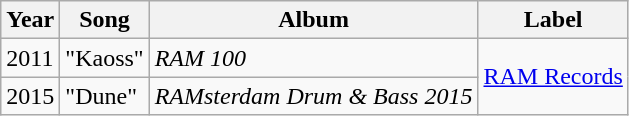<table class="wikitable">
<tr>
<th>Year</th>
<th>Song</th>
<th>Album</th>
<th>Label</th>
</tr>
<tr>
<td>2011</td>
<td>"Kaoss"</td>
<td><em>RAM 100</em></td>
<td rowspan="2"><a href='#'>RAM Records</a></td>
</tr>
<tr>
<td>2015</td>
<td>"Dune"</td>
<td><em>RAMsterdam Drum & Bass 2015</em></td>
</tr>
</table>
